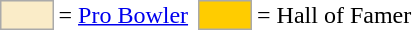<table>
<tr>
<td style="background-color:#faecc8; border:1px solid #aaaaaa; width:2em;"></td>
<td>= <a href='#'>Pro Bowler</a></td>
<td></td>
<td style="background-color:#FFCC00; border:1px solid #aaaaaa; width:2em;"></td>
<td>= Hall of Famer</td>
</tr>
</table>
